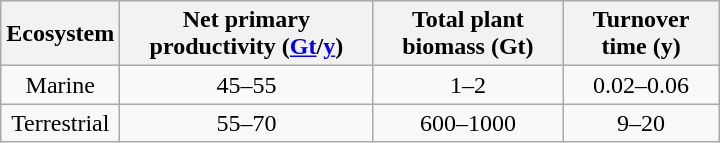<table class="wikitable floatright" style="max-width:30em; text-align:center">
<tr>
<th>Ecosystem</th>
<th>Net primary productivity (<a href='#'>Gt</a>/<a href='#'>y</a>)</th>
<th>Total plant biomass (Gt)</th>
<th>Turnover time (y)</th>
</tr>
<tr>
<td>Marine</td>
<td>45–55</td>
<td>1–2</td>
<td>0.02–0.06</td>
</tr>
<tr>
<td>Terrestrial</td>
<td>55–70</td>
<td>600–1000</td>
<td>9–20</td>
</tr>
</table>
